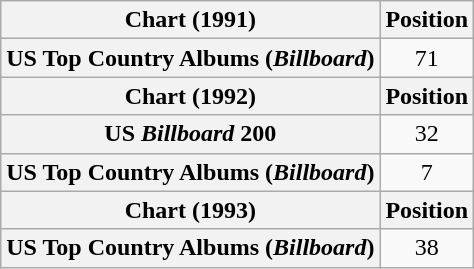<table class="wikitable plainrowheaders" style="text-align:center">
<tr>
<th scope="col">Chart (1991)</th>
<th scope="col">Position</th>
</tr>
<tr>
<th scope="row">US Top Country Albums (<em>Billboard</em>)</th>
<td>71</td>
</tr>
<tr>
<th scope="col">Chart (1992)</th>
<th scope="col">Position</th>
</tr>
<tr>
<th scope="row">US <em>Billboard</em> 200</th>
<td>32</td>
</tr>
<tr>
<th scope="row">US Top Country Albums (<em>Billboard</em>)</th>
<td>7</td>
</tr>
<tr>
<th scope="col">Chart (1993)</th>
<th scope="col">Position</th>
</tr>
<tr>
<th scope="row">US Top Country Albums (<em>Billboard</em>)</th>
<td>38</td>
</tr>
</table>
